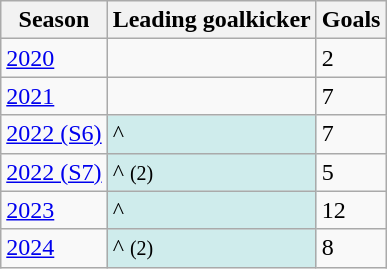<table class="wikitable sortable">
<tr>
<th>Season</th>
<th>Leading goalkicker</th>
<th>Goals</th>
</tr>
<tr>
<td><a href='#'>2020</a></td>
<td></td>
<td>2</td>
</tr>
<tr>
<td><a href='#'>2021</a></td>
<td></td>
<td>7</td>
</tr>
<tr>
<td><a href='#'>2022 (S6)</a></td>
<td bgcolor="#CFECEC">^</td>
<td>7</td>
</tr>
<tr>
<td><a href='#'>2022 (S7)</a></td>
<td bgcolor="#CFECEC">^ <small>(2)</small></td>
<td>5</td>
</tr>
<tr>
<td><a href='#'>2023</a></td>
<td bgcolor="#CFECEC">^</td>
<td>12</td>
</tr>
<tr>
<td><a href='#'>2024</a></td>
<td bgcolor="#CFECEC">^ <small>(2)</small></td>
<td>8</td>
</tr>
</table>
